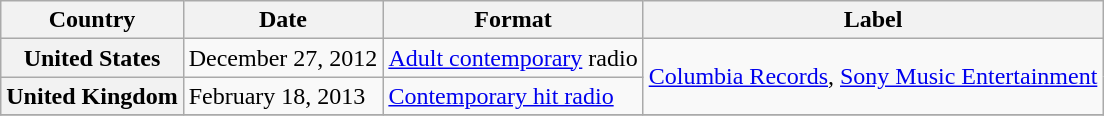<table class="wikitable plainrowheaders">
<tr>
<th scope="col">Country</th>
<th scope="col">Date</th>
<th scope="col">Format</th>
<th scope="col">Label</th>
</tr>
<tr>
<th scope="row">United States</th>
<td>December 27, 2012</td>
<td><a href='#'>Adult contemporary</a> radio</td>
<td rowspan="2"><a href='#'>Columbia Records</a>, <a href='#'>Sony Music Entertainment</a></td>
</tr>
<tr>
<th scope="row">United Kingdom</th>
<td>February 18, 2013</td>
<td><a href='#'>Contemporary hit radio</a></td>
</tr>
<tr>
</tr>
</table>
